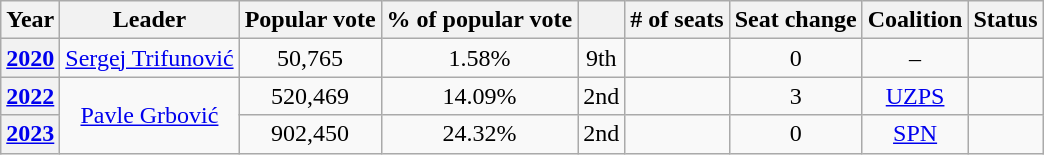<table class="wikitable" style="text-align:center">
<tr>
<th>Year</th>
<th>Leader</th>
<th>Popular vote</th>
<th>% of popular vote</th>
<th></th>
<th># of seats</th>
<th>Seat change</th>
<th>Coalition</th>
<th>Status</th>
</tr>
<tr>
<th><a href='#'>2020</a></th>
<td><a href='#'>Sergej Trifunović</a></td>
<td>50,765</td>
<td>1.58%</td>
<td> 9th</td>
<td></td>
<td> 0</td>
<td>–</td>
<td></td>
</tr>
<tr>
<th><a href='#'>2022</a></th>
<td rowspan="2"><a href='#'>Pavle Grbović</a></td>
<td>520,469</td>
<td>14.09%</td>
<td> 2nd</td>
<td></td>
<td> 3</td>
<td><a href='#'>UZPS</a></td>
<td></td>
</tr>
<tr>
<th><a href='#'>2023</a></th>
<td>902,450</td>
<td>24.32%</td>
<td> 2nd</td>
<td></td>
<td> 0</td>
<td><a href='#'>SPN</a></td>
<td></td>
</tr>
</table>
